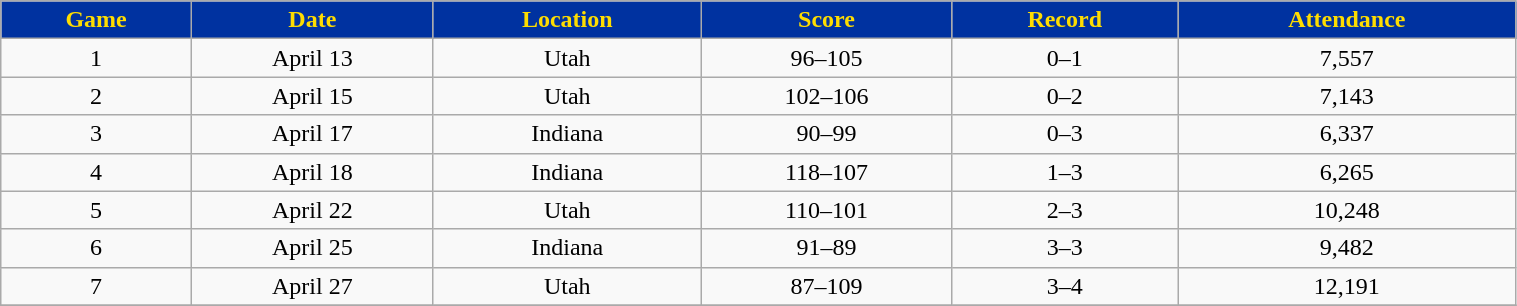<table class="wikitable" width="80%">
<tr align="center"  style="background:#0032A0;color:#FEDD00;">
<td><strong>Game</strong></td>
<td><strong>Date</strong></td>
<td><strong>Location</strong></td>
<td><strong>Score</strong></td>
<td><strong>Record</strong></td>
<td><strong>Attendance</strong></td>
</tr>
<tr style="text-align:center;" bgcolor="">
<td>1</td>
<td>April 13</td>
<td>Utah</td>
<td>96–105</td>
<td>0–1</td>
<td>7,557</td>
</tr>
<tr align="center" bgcolor="">
<td>2</td>
<td>April 15</td>
<td>Utah</td>
<td>102–106</td>
<td>0–2</td>
<td>7,143</td>
</tr>
<tr align="center" bgcolor="">
<td>3</td>
<td>April 17</td>
<td>Indiana</td>
<td>90–99</td>
<td>0–3</td>
<td>6,337</td>
</tr>
<tr align="center" bgcolor="">
<td>4</td>
<td>April 18</td>
<td>Indiana</td>
<td>118–107</td>
<td>1–3</td>
<td>6,265</td>
</tr>
<tr align="center" bgcolor="">
<td>5</td>
<td>April 22</td>
<td>Utah</td>
<td>110–101</td>
<td>2–3</td>
<td>10,248</td>
</tr>
<tr align="center" bgcolor="">
<td>6</td>
<td>April 25</td>
<td>Indiana</td>
<td>91–89</td>
<td>3–3</td>
<td>9,482</td>
</tr>
<tr align="center" bgcolor="">
<td>7</td>
<td>April 27</td>
<td>Utah</td>
<td>87–109</td>
<td>3–4</td>
<td>12,191</td>
</tr>
<tr align="center" bgcolor="">
</tr>
</table>
